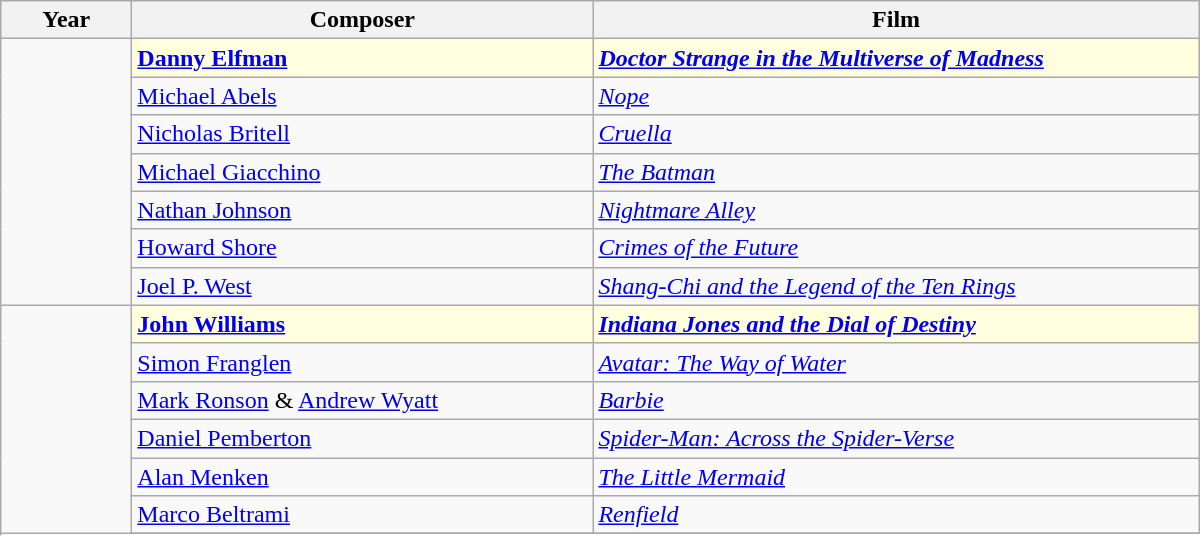<table class="wikitable" width="800px" border="1" cellpadding="5" cellspacing="0" align="centre">
<tr>
<th width="80px">Year</th>
<th width="300px">Composer</th>
<th>Film</th>
</tr>
<tr>
<td rowspan=7></td>
<td style="background:lightyellow"><strong><a href='#'>Danny Elfman</a></strong></td>
<td style="background:lightyellow"><strong><em><a href='#'>Doctor Strange in the Multiverse of Madness</a></em></strong></td>
</tr>
<tr>
<td><a href='#'>Michael Abels</a></td>
<td><em><a href='#'>Nope</a></em></td>
</tr>
<tr>
<td><a href='#'>Nicholas Britell</a></td>
<td><em><a href='#'>Cruella</a></em></td>
</tr>
<tr>
<td><a href='#'>Michael Giacchino</a></td>
<td><em><a href='#'>The Batman</a></em></td>
</tr>
<tr>
<td><a href='#'>Nathan Johnson</a></td>
<td><em><a href='#'>Nightmare Alley</a></em></td>
</tr>
<tr>
<td><a href='#'>Howard Shore</a></td>
<td><em><a href='#'>Crimes of the Future</a></em></td>
</tr>
<tr>
<td><a href='#'>Joel P. West</a></td>
<td><em><a href='#'>Shang-Chi and the Legend of the Ten Rings</a></em></td>
</tr>
<tr>
<td rowspan=7></td>
<td style="background:lightyellow"><strong><a href='#'>John Williams</a></strong></td>
<td style="background:lightyellow"><strong><em><a href='#'>Indiana Jones and the Dial of Destiny</a></em></strong></td>
</tr>
<tr>
<td><a href='#'>Simon Franglen</a></td>
<td><em><a href='#'>Avatar: The Way of Water</a></em></td>
</tr>
<tr>
<td><a href='#'>Mark Ronson</a> & <a href='#'>Andrew Wyatt</a></td>
<td><em><a href='#'>Barbie</a></em></td>
</tr>
<tr>
<td><a href='#'>Daniel Pemberton</a></td>
<td><em><a href='#'>Spider-Man: Across the Spider-Verse</a></em></td>
</tr>
<tr>
<td><a href='#'>Alan Menken</a></td>
<td><em><a href='#'>The Little Mermaid</a></em></td>
</tr>
<tr>
<td><a href='#'>Marco Beltrami</a></td>
<td><em><a href='#'>Renfield</a></em></td>
</tr>
<tr>
</tr>
</table>
